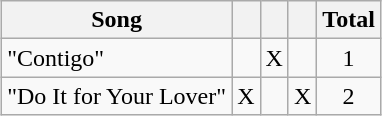<table class="wikitable plainrowheaders" style="margin: 1em auto 1em auto; text-align:center;">
<tr>
<th>Song</th>
<th></th>
<th></th>
<th></th>
<th>Total</th>
</tr>
<tr>
<td align="left">"Contigo"</td>
<td></td>
<td>X</td>
<td></td>
<td>1</td>
</tr>
<tr>
<td align="left">"Do It for Your Lover"</td>
<td>X</td>
<td></td>
<td>X</td>
<td>2</td>
</tr>
</table>
